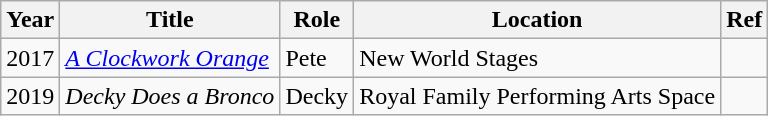<table class="wikitable sortable">
<tr>
<th>Year</th>
<th>Title</th>
<th>Role</th>
<th>Location</th>
<th class="unsortable">Ref</th>
</tr>
<tr>
<td>2017</td>
<td><a href='#'><em>A Clockwork Orange</em></a></td>
<td>Pete</td>
<td>New World Stages</td>
<td></td>
</tr>
<tr>
<td>2019</td>
<td><em>Decky Does a Bronco</em></td>
<td>Decky</td>
<td>Royal Family Performing Arts Space</td>
<td></td>
</tr>
</table>
